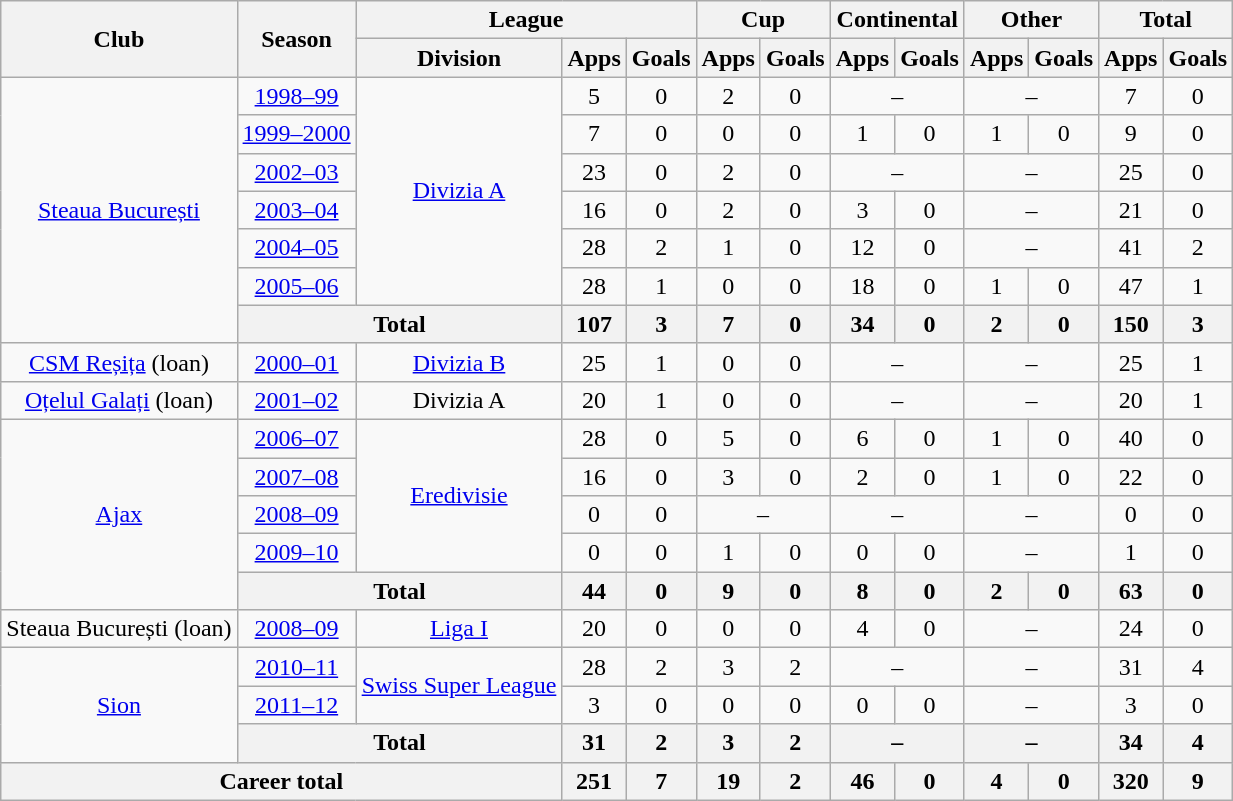<table class="wikitable" style="text-align:center">
<tr>
<th rowspan="2">Club</th>
<th rowspan="2">Season</th>
<th colspan="3">League</th>
<th colspan="2">Cup</th>
<th colspan="2">Continental</th>
<th colspan="2">Other</th>
<th colspan="2">Total</th>
</tr>
<tr>
<th>Division</th>
<th>Apps</th>
<th>Goals</th>
<th>Apps</th>
<th>Goals</th>
<th>Apps</th>
<th>Goals</th>
<th>Apps</th>
<th>Goals</th>
<th>Apps</th>
<th>Goals</th>
</tr>
<tr>
<td rowspan="7"><a href='#'>Steaua București</a></td>
<td><a href='#'>1998–99</a></td>
<td rowspan="6"><a href='#'>Divizia A</a></td>
<td>5</td>
<td>0</td>
<td>2</td>
<td>0</td>
<td colspan="2">–</td>
<td colspan="2">–</td>
<td>7</td>
<td>0</td>
</tr>
<tr>
<td><a href='#'>1999–2000</a></td>
<td>7</td>
<td>0</td>
<td>0</td>
<td>0</td>
<td>1</td>
<td>0</td>
<td>1</td>
<td>0</td>
<td>9</td>
<td>0</td>
</tr>
<tr>
<td><a href='#'>2002–03</a></td>
<td>23</td>
<td>0</td>
<td>2</td>
<td>0</td>
<td colspan="2">–</td>
<td colspan="2">–</td>
<td>25</td>
<td>0</td>
</tr>
<tr>
<td><a href='#'>2003–04</a></td>
<td>16</td>
<td>0</td>
<td>2</td>
<td>0</td>
<td>3</td>
<td>0</td>
<td colspan="2">–</td>
<td>21</td>
<td>0</td>
</tr>
<tr>
<td><a href='#'>2004–05</a></td>
<td>28</td>
<td>2</td>
<td>1</td>
<td>0</td>
<td>12</td>
<td>0</td>
<td colspan="2">–</td>
<td>41</td>
<td>2</td>
</tr>
<tr>
<td><a href='#'>2005–06</a></td>
<td>28</td>
<td>1</td>
<td>0</td>
<td>0</td>
<td>18</td>
<td>0</td>
<td>1</td>
<td>0</td>
<td>47</td>
<td>1</td>
</tr>
<tr>
<th colspan="2">Total</th>
<th>107</th>
<th>3</th>
<th>7</th>
<th>0</th>
<th>34</th>
<th>0</th>
<th>2</th>
<th>0</th>
<th>150</th>
<th>3</th>
</tr>
<tr>
<td><a href='#'>CSM Reșița</a> (loan)</td>
<td><a href='#'>2000–01</a></td>
<td><a href='#'>Divizia B</a></td>
<td>25</td>
<td>1</td>
<td>0</td>
<td>0</td>
<td colspan="2">–</td>
<td colspan="2">–</td>
<td>25</td>
<td>1</td>
</tr>
<tr>
<td><a href='#'>Oțelul Galați</a> (loan)</td>
<td><a href='#'>2001–02</a></td>
<td>Divizia A</td>
<td>20</td>
<td>1</td>
<td>0</td>
<td>0</td>
<td colspan="2">–</td>
<td colspan="2">–</td>
<td>20</td>
<td>1</td>
</tr>
<tr>
<td rowspan="5"><a href='#'>Ajax</a></td>
<td><a href='#'>2006–07</a></td>
<td rowspan="4"><a href='#'>Eredivisie</a></td>
<td>28</td>
<td>0</td>
<td>5</td>
<td>0</td>
<td>6</td>
<td>0</td>
<td>1</td>
<td>0</td>
<td>40</td>
<td>0</td>
</tr>
<tr>
<td><a href='#'>2007–08</a></td>
<td>16</td>
<td>0</td>
<td>3</td>
<td>0</td>
<td>2</td>
<td>0</td>
<td>1</td>
<td>0</td>
<td>22</td>
<td>0</td>
</tr>
<tr>
<td><a href='#'>2008–09</a></td>
<td>0</td>
<td>0</td>
<td colspan="2">–</td>
<td colspan="2">–</td>
<td colspan="2">–</td>
<td>0</td>
<td>0</td>
</tr>
<tr>
<td><a href='#'>2009–10</a></td>
<td>0</td>
<td>0</td>
<td>1</td>
<td>0</td>
<td>0</td>
<td>0</td>
<td colspan="2">–</td>
<td>1</td>
<td>0</td>
</tr>
<tr>
<th colspan="2">Total</th>
<th>44</th>
<th>0</th>
<th>9</th>
<th>0</th>
<th>8</th>
<th>0</th>
<th>2</th>
<th>0</th>
<th>63</th>
<th>0</th>
</tr>
<tr>
<td>Steaua București (loan)</td>
<td><a href='#'>2008–09</a></td>
<td><a href='#'>Liga I</a></td>
<td>20</td>
<td>0</td>
<td>0</td>
<td>0</td>
<td>4</td>
<td>0</td>
<td colspan="2">–</td>
<td>24</td>
<td>0</td>
</tr>
<tr>
<td rowspan="3"><a href='#'>Sion</a></td>
<td><a href='#'>2010–11</a></td>
<td rowspan="2"><a href='#'>Swiss Super League</a></td>
<td>28</td>
<td>2</td>
<td>3</td>
<td>2</td>
<td colspan="2">–</td>
<td colspan="2">–</td>
<td>31</td>
<td>4</td>
</tr>
<tr>
<td><a href='#'>2011–12</a></td>
<td>3</td>
<td>0</td>
<td>0</td>
<td>0</td>
<td>0</td>
<td>0</td>
<td colspan="2">–</td>
<td>3</td>
<td>0</td>
</tr>
<tr>
<th colspan="2">Total</th>
<th>31</th>
<th>2</th>
<th>3</th>
<th>2</th>
<th colspan="2">–</th>
<th colspan="2">–</th>
<th>34</th>
<th>4</th>
</tr>
<tr>
<th colspan="3">Career total</th>
<th>251</th>
<th>7</th>
<th>19</th>
<th>2</th>
<th>46</th>
<th>0</th>
<th>4</th>
<th>0</th>
<th>320</th>
<th>9</th>
</tr>
</table>
